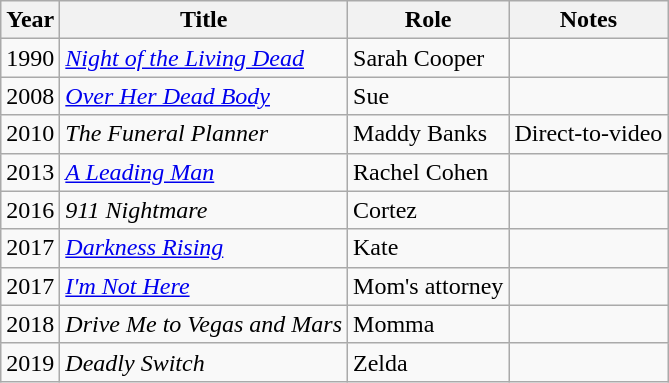<table class="wikitable sortable">
<tr>
<th>Year</th>
<th>Title</th>
<th>Role</th>
<th>Notes</th>
</tr>
<tr>
<td>1990</td>
<td><a href='#'><em>Night of the Living Dead</em></a></td>
<td>Sarah Cooper</td>
<td></td>
</tr>
<tr>
<td>2008</td>
<td><em><a href='#'>Over Her Dead Body</a></em></td>
<td>Sue</td>
<td></td>
</tr>
<tr>
<td>2010</td>
<td><em>The Funeral Planner</em></td>
<td>Maddy Banks</td>
<td>Direct-to-video</td>
</tr>
<tr>
<td>2013</td>
<td><em><a href='#'>A Leading Man</a></em></td>
<td>Rachel Cohen</td>
<td></td>
</tr>
<tr>
<td>2016</td>
<td><em>911 Nightmare</em></td>
<td>Cortez</td>
<td></td>
</tr>
<tr>
<td>2017</td>
<td><a href='#'><em>Darkness Rising</em></a></td>
<td>Kate</td>
<td></td>
</tr>
<tr>
<td>2017</td>
<td><em><a href='#'>I'm Not Here</a></em></td>
<td>Mom's attorney</td>
<td></td>
</tr>
<tr>
<td>2018</td>
<td><em>Drive Me to Vegas and Mars</em></td>
<td>Momma</td>
<td></td>
</tr>
<tr>
<td>2019</td>
<td><em>Deadly Switch</em></td>
<td>Zelda</td>
<td></td>
</tr>
</table>
